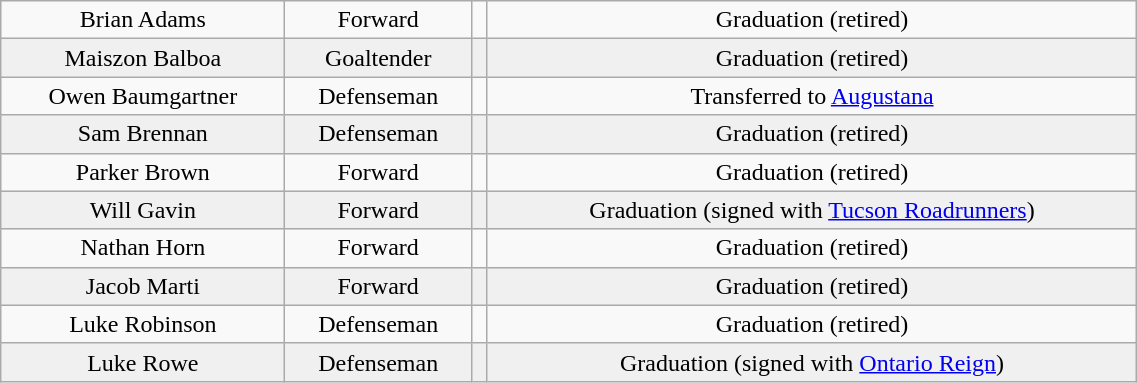<table class="wikitable" width="60%">
<tr align="center" bgcolor="">
<td>Brian Adams</td>
<td>Forward</td>
<td></td>
<td>Graduation (retired)</td>
</tr>
<tr align="center" bgcolor="f0f0f0">
<td>Maiszon Balboa</td>
<td>Goaltender</td>
<td></td>
<td>Graduation (retired)</td>
</tr>
<tr align="center" bgcolor="">
<td>Owen Baumgartner</td>
<td>Defenseman</td>
<td></td>
<td>Transferred to <a href='#'>Augustana</a></td>
</tr>
<tr align="center" bgcolor="f0f0f0">
<td>Sam Brennan</td>
<td>Defenseman</td>
<td></td>
<td>Graduation (retired)</td>
</tr>
<tr align="center" bgcolor="">
<td>Parker Brown</td>
<td>Forward</td>
<td></td>
<td>Graduation (retired)</td>
</tr>
<tr align="center" bgcolor="f0f0f0">
<td>Will Gavin</td>
<td>Forward</td>
<td></td>
<td>Graduation (signed with <a href='#'>Tucson Roadrunners</a>)</td>
</tr>
<tr align="center" bgcolor="">
<td>Nathan Horn</td>
<td>Forward</td>
<td></td>
<td>Graduation (retired)</td>
</tr>
<tr align="center" bgcolor="f0f0f0">
<td>Jacob Marti</td>
<td>Forward</td>
<td></td>
<td>Graduation (retired)</td>
</tr>
<tr align="center" bgcolor="">
<td>Luke Robinson</td>
<td>Defenseman</td>
<td></td>
<td>Graduation (retired)</td>
</tr>
<tr align="center" bgcolor="f0f0f0">
<td>Luke Rowe</td>
<td>Defenseman</td>
<td></td>
<td>Graduation (signed with <a href='#'>Ontario Reign</a>)</td>
</tr>
</table>
